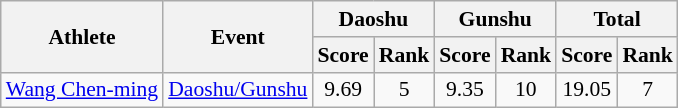<table class="wikitable" style="text-align:center; font-size:90%">
<tr>
<th rowspan="2">Athlete</th>
<th rowspan="2">Event</th>
<th colspan="2">Daoshu</th>
<th colspan="2">Gunshu</th>
<th colspan="2">Total</th>
</tr>
<tr>
<th>Score</th>
<th>Rank</th>
<th>Score</th>
<th>Rank</th>
<th>Score</th>
<th>Rank</th>
</tr>
<tr>
<td align="left"><a href='#'>Wang Chen-ming</a></td>
<td align="left"><a href='#'>Daoshu/Gunshu</a></td>
<td>9.69</td>
<td>5</td>
<td>9.35</td>
<td>10</td>
<td>19.05</td>
<td>7</td>
</tr>
</table>
